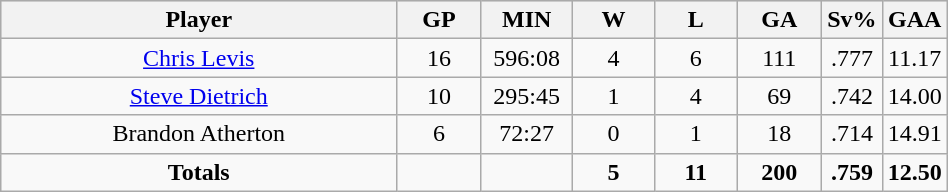<table class="wikitable sortable" width="50%">
<tr align="center"  bgcolor="#dddddd">
<th width="50%">Player</th>
<th width="10%">GP</th>
<th width="10%">MIN</th>
<th width="10%">W</th>
<th width="10%">L</th>
<th width="10%">GA</th>
<th width="10%">Sv%</th>
<th width="10%">GAA</th>
</tr>
<tr align=center>
<td><a href='#'>Chris Levis</a></td>
<td>16</td>
<td>596:08</td>
<td>4</td>
<td>6</td>
<td>111</td>
<td>.777</td>
<td>11.17</td>
</tr>
<tr align=center>
<td><a href='#'>Steve Dietrich</a></td>
<td>10</td>
<td>295:45</td>
<td>1</td>
<td>4</td>
<td>69</td>
<td>.742</td>
<td>14.00</td>
</tr>
<tr align=center>
<td>Brandon Atherton</td>
<td>6</td>
<td>72:27</td>
<td>0</td>
<td>1</td>
<td>18</td>
<td>.714</td>
<td>14.91</td>
</tr>
<tr align=center>
<td><strong>Totals</strong></td>
<td></td>
<td></td>
<td><strong>5</strong></td>
<td><strong>11</strong></td>
<td><strong> 200</strong></td>
<td><strong> .759</strong></td>
<td><strong> 12.50</strong></td>
</tr>
</table>
